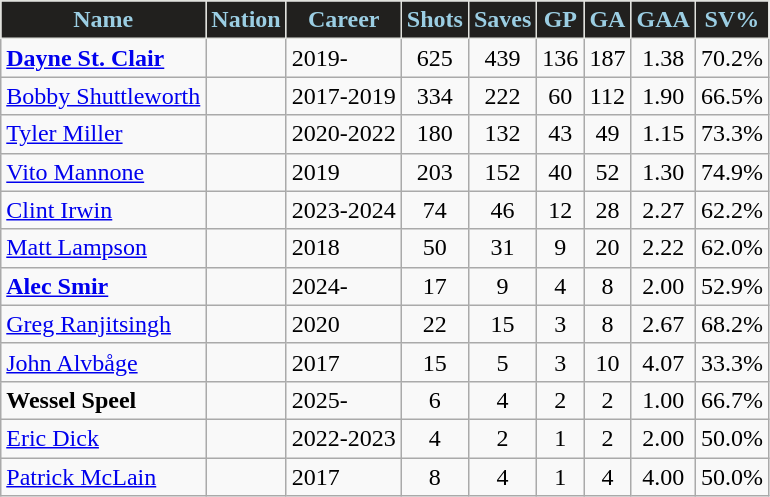<table class="wikitable sortable" style="text-align:center;">
<tr>
<th style="background:#21201E;color:#9BCEE3;border:1px solid #E1E2DD;" scope="col">Name</th>
<th style="background:#21201E;color:#9BCEE3;border:1px solid #E1E2DD;" scope="col">Nation</th>
<th style="background:#21201E;color:#9BCEE3;border:1px solid #E1E2DD;" scope="col">Career</th>
<th style="background:#21201E;color:#9BCEE3;border:1px solid #E1E2DD;" scope="col">Shots</th>
<th style="background:#21201E;color:#9BCEE3;border:1px solid #E1E2DD;" scope="col">Saves</th>
<th style="background:#21201E;color:#9BCEE3;border:1px solid #E1E2DD;" scope="col">GP</th>
<th style="background:#21201E;color:#9BCEE3;border:1px solid #E1E2DD;" scope="col">GA</th>
<th style="background:#21201E;color:#9BCEE3;border:1px solid #E1E2DD;" scope="col">GAA</th>
<th style="background:#21201E;color:#9BCEE3;border:1px solid #E1E2DD;" scope="col">SV%</th>
</tr>
<tr>
<td style="text-align:left;"><strong><a href='#'>Dayne St. Clair</a></strong></td>
<td style="text-align:left;"></td>
<td style="text-align:left;">2019-</td>
<td>625</td>
<td>439</td>
<td>136</td>
<td>187</td>
<td>1.38</td>
<td>70.2%</td>
</tr>
<tr>
<td style="text-align:left;"><a href='#'>Bobby Shuttleworth</a></td>
<td style="text-align:left;"></td>
<td style="text-align:left;">2017-2019</td>
<td>334</td>
<td>222</td>
<td>60</td>
<td>112</td>
<td>1.90</td>
<td>66.5%</td>
</tr>
<tr>
<td style="text-align:left;"><a href='#'>Tyler Miller</a></td>
<td style="text-align:left;"></td>
<td style="text-align:left;">2020-2022</td>
<td>180</td>
<td>132</td>
<td>43</td>
<td>49</td>
<td>1.15</td>
<td>73.3%</td>
</tr>
<tr>
<td style="text-align:left;"><a href='#'>Vito Mannone</a></td>
<td style="text-align:left;"></td>
<td style="text-align:left;">2019</td>
<td>203</td>
<td>152</td>
<td>40</td>
<td>52</td>
<td>1.30</td>
<td>74.9%</td>
</tr>
<tr>
<td style="text-align:left;"><a href='#'>Clint Irwin</a></td>
<td style="text-align:left;"></td>
<td style="text-align:left;">2023-2024</td>
<td>74</td>
<td>46</td>
<td>12</td>
<td>28</td>
<td>2.27</td>
<td>62.2%</td>
</tr>
<tr>
<td style="text-align:left;"><a href='#'>Matt Lampson</a></td>
<td style="text-align:left;"></td>
<td style="text-align:left;">2018</td>
<td>50</td>
<td>31</td>
<td>9</td>
<td>20</td>
<td>2.22</td>
<td>62.0%</td>
</tr>
<tr>
<td style="text-align:left;"><strong><a href='#'>Alec Smir</a></strong></td>
<td style="text-align:left;"></td>
<td style="text-align:left;">2024-</td>
<td>17</td>
<td>9</td>
<td>4</td>
<td>8</td>
<td>2.00</td>
<td>52.9%</td>
</tr>
<tr>
<td style="text-align:left;"><a href='#'>Greg Ranjitsingh</a></td>
<td style="text-align:left;"></td>
<td style="text-align:left;">2020</td>
<td>22</td>
<td>15</td>
<td>3</td>
<td>8</td>
<td>2.67</td>
<td>68.2%</td>
</tr>
<tr>
<td style="text-align:left;"><a href='#'>John Alvbåge</a></td>
<td style="text-align:left;"></td>
<td style="text-align:left;">2017</td>
<td>15</td>
<td>5</td>
<td>3</td>
<td>10</td>
<td>4.07</td>
<td>33.3%</td>
</tr>
<tr>
<td style="text-align:left;"><strong>Wessel Speel</strong></td>
<td style="text-align:left;"></td>
<td style="text-align:left;">2025-</td>
<td>6</td>
<td>4</td>
<td>2</td>
<td>2</td>
<td>1.00</td>
<td>66.7%</td>
</tr>
<tr>
<td style="text-align:left;"><a href='#'>Eric Dick</a></td>
<td style="text-align:left;"></td>
<td style="text-align:left;">2022-2023</td>
<td>4</td>
<td>2</td>
<td>1</td>
<td>2</td>
<td>2.00</td>
<td>50.0%</td>
</tr>
<tr>
<td style="text-align:left;"><a href='#'>Patrick McLain</a></td>
<td style="text-align:left;"></td>
<td style="text-align:left;">2017</td>
<td>8</td>
<td>4</td>
<td>1</td>
<td>4</td>
<td>4.00</td>
<td>50.0%</td>
</tr>
</table>
